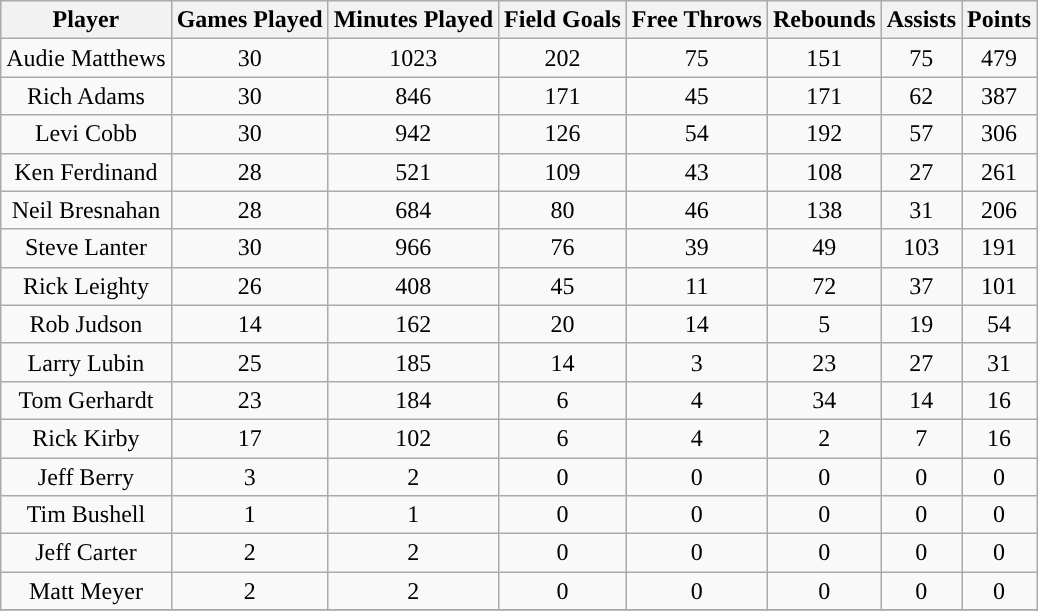<table class="wikitable sortable">
<tr>
<th>Player</th>
<th>Games Played</th>
<th>Minutes Played</th>
<th>Field Goals</th>
<th>Free Throws</th>
<th>Rebounds</th>
<th>Assists</th>
<th>Points</th>
</tr>
<tr align="center" bgcolor="">
<td>Audie Matthews</td>
<td>30</td>
<td>1023</td>
<td>202</td>
<td>75</td>
<td>151</td>
<td>75</td>
<td>479</td>
</tr>
<tr align="center" bgcolor="">
<td>Rich Adams</td>
<td>30</td>
<td>846</td>
<td>171</td>
<td>45</td>
<td>171</td>
<td>62</td>
<td>387</td>
</tr>
<tr align="center" bgcolor="">
<td>Levi Cobb</td>
<td>30</td>
<td>942</td>
<td>126</td>
<td>54</td>
<td>192</td>
<td>57</td>
<td>306</td>
</tr>
<tr align="center" bgcolor="">
<td>Ken Ferdinand</td>
<td>28</td>
<td>521</td>
<td>109</td>
<td>43</td>
<td>108</td>
<td>27</td>
<td>261</td>
</tr>
<tr align="center" bgcolor="">
<td>Neil Bresnahan</td>
<td>28</td>
<td>684</td>
<td>80</td>
<td>46</td>
<td>138</td>
<td>31</td>
<td>206</td>
</tr>
<tr align="center" bgcolor="">
<td>Steve Lanter</td>
<td>30</td>
<td>966</td>
<td>76</td>
<td>39</td>
<td>49</td>
<td>103</td>
<td>191</td>
</tr>
<tr align="center" bgcolor="">
<td>Rick Leighty</td>
<td>26</td>
<td>408</td>
<td>45</td>
<td>11</td>
<td>72</td>
<td>37</td>
<td>101</td>
</tr>
<tr align="center" bgcolor="">
<td>Rob Judson</td>
<td>14</td>
<td>162</td>
<td>20</td>
<td>14</td>
<td>5</td>
<td>19</td>
<td>54</td>
</tr>
<tr align="center" bgcolor="">
<td>Larry Lubin</td>
<td>25</td>
<td>185</td>
<td>14</td>
<td>3</td>
<td>23</td>
<td>27</td>
<td>31</td>
</tr>
<tr align="center" bgcolor="">
<td>Tom Gerhardt</td>
<td>23</td>
<td>184</td>
<td>6</td>
<td>4</td>
<td>34</td>
<td>14</td>
<td>16</td>
</tr>
<tr align="center" bgcolor="">
<td>Rick Kirby</td>
<td>17</td>
<td>102</td>
<td>6</td>
<td>4</td>
<td>2</td>
<td>7</td>
<td>16</td>
</tr>
<tr align="center" bgcolor="">
<td>Jeff Berry</td>
<td>3</td>
<td>2</td>
<td>0</td>
<td>0</td>
<td>0</td>
<td>0</td>
<td>0</td>
</tr>
<tr align="center" bgcolor="">
<td>Tim Bushell</td>
<td>1</td>
<td>1</td>
<td>0</td>
<td>0</td>
<td>0</td>
<td>0</td>
<td>0</td>
</tr>
<tr align="center" bgcolor="">
<td>Jeff Carter</td>
<td>2</td>
<td>2</td>
<td>0</td>
<td>0</td>
<td>0</td>
<td>0</td>
<td>0</td>
</tr>
<tr align="center" bgcolor="">
<td>Matt Meyer</td>
<td>2</td>
<td>2</td>
<td>0</td>
<td>0</td>
<td>0</td>
<td>0</td>
<td>0</td>
</tr>
<tr align="center" bgcolor="">
</tr>
</table>
